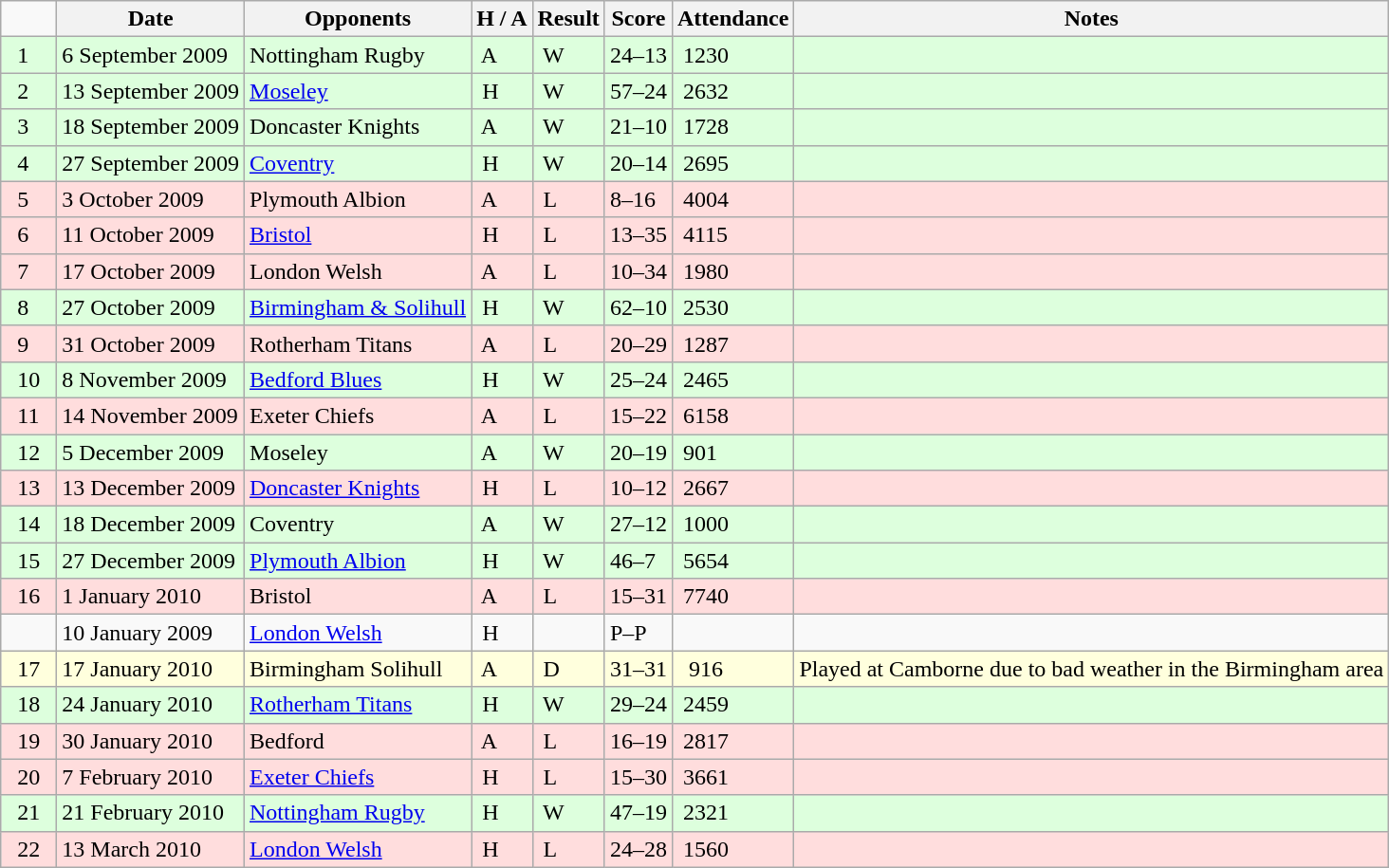<table class="wikitable" style="text-align:left">
<tr>
<td></td>
<th>Date</th>
<th>Opponents</th>
<th>H / A</th>
<th>Result</th>
<th>Score</th>
<th>Attendance</th>
<th>Notes</th>
</tr>
<tr style="background:#dfd;">
<td>  1  </td>
<td>6 September 2009</td>
<td>Nottingham Rugby</td>
<td> A</td>
<td> W</td>
<td>24–13</td>
<td> 1230</td>
<td></td>
</tr>
<tr style="background:#dfd;">
<td>  2  </td>
<td>13 September 2009</td>
<td><a href='#'>Moseley</a></td>
<td> H</td>
<td> W</td>
<td>57–24</td>
<td> 2632</td>
<td></td>
</tr>
<tr style="background:#dfd;">
<td>  3  </td>
<td>18 September 2009</td>
<td>Doncaster Knights</td>
<td> A</td>
<td> W</td>
<td>21–10</td>
<td> 1728</td>
<td></td>
</tr>
<tr style="background:#dfd;">
<td>  4  </td>
<td>27 September 2009</td>
<td><a href='#'>Coventry</a></td>
<td> H</td>
<td> W</td>
<td>20–14</td>
<td> 2695</td>
<td></td>
</tr>
<tr style="background:#fdd;">
<td>  5  </td>
<td>3 October 2009</td>
<td>Plymouth Albion</td>
<td> A</td>
<td> L</td>
<td>8–16</td>
<td> 4004</td>
<td></td>
</tr>
<tr style="background:#fdd;">
<td>  6  </td>
<td>11 October 2009</td>
<td><a href='#'>Bristol</a></td>
<td> H</td>
<td> L</td>
<td>13–35</td>
<td> 4115</td>
<td></td>
</tr>
<tr style="background:#fdd;">
<td>  7  </td>
<td>17 October 2009</td>
<td>London Welsh</td>
<td> A</td>
<td> L</td>
<td>10–34</td>
<td> 1980</td>
<td></td>
</tr>
<tr style="background:#dfd;">
<td>  8  </td>
<td>27 October 2009</td>
<td><a href='#'>Birmingham & Solihull</a></td>
<td> H</td>
<td> W</td>
<td>62–10</td>
<td> 2530</td>
<td></td>
</tr>
<tr style="background:#fdd;">
<td>  9  </td>
<td>31 October 2009</td>
<td Rotherham R.U.F.C.>Rotherham Titans</td>
<td> A</td>
<td> L</td>
<td>20–29</td>
<td> 1287</td>
<td></td>
</tr>
<tr style="background:#dfd;">
<td>  10  </td>
<td>8 November 2009</td>
<td><a href='#'>Bedford Blues</a></td>
<td> H</td>
<td> W</td>
<td>25–24</td>
<td> 2465</td>
<td></td>
</tr>
<tr style="background:#fdd;">
<td>  11  </td>
<td>14 November 2009</td>
<td>Exeter Chiefs</td>
<td> A</td>
<td> L</td>
<td>15–22</td>
<td> 6158</td>
<td></td>
</tr>
<tr style="background:#dfd;">
<td>  12  </td>
<td>5 December 2009</td>
<td>Moseley</td>
<td> A</td>
<td> W</td>
<td>20–19</td>
<td> 901</td>
<td></td>
</tr>
<tr style="background:#fdd;">
<td>  13  </td>
<td>13 December 2009</td>
<td><a href='#'>Doncaster Knights</a></td>
<td> H</td>
<td> L</td>
<td>10–12</td>
<td> 2667</td>
<td></td>
</tr>
<tr style="background:#dfd;">
<td>  14  </td>
<td>18 December 2009</td>
<td>Coventry</td>
<td> A</td>
<td> W</td>
<td>27–12</td>
<td> 1000</td>
<td></td>
</tr>
<tr style="background:#dfd;">
<td>  15  </td>
<td>27 December 2009</td>
<td><a href='#'>Plymouth Albion</a></td>
<td> H</td>
<td> W</td>
<td>46–7</td>
<td> 5654</td>
<td></td>
</tr>
<tr style="background:#fdd;">
<td>  16  </td>
<td>1 January 2010</td>
<td>Bristol</td>
<td> A</td>
<td> L</td>
<td>15–31</td>
<td> 7740</td>
<td></td>
</tr>
<tr>
<td>    </td>
<td>10 January 2009</td>
<td><a href='#'>London Welsh</a></td>
<td> H</td>
<td> </td>
<td>P–P</td>
<td> </td>
<td></td>
</tr>
<tr style="background:#ffd;">
<td>  17  </td>
<td>17 January 2010</td>
<td>Birmingham Solihull</td>
<td> A</td>
<td> D</td>
<td>31–31</td>
<td>  916</td>
<td> Played at Camborne due to bad weather in the Birmingham area</td>
</tr>
<tr style="background:#dfd;">
<td>  18  </td>
<td>24 January 2010</td>
<td><a href='#'>Rotherham Titans</a></td>
<td> H</td>
<td> W</td>
<td>29–24</td>
<td> 2459</td>
<td></td>
</tr>
<tr style="background:#fdd;">
<td>  19  </td>
<td>30 January 2010</td>
<td>Bedford</td>
<td> A</td>
<td> L</td>
<td>16–19</td>
<td> 2817</td>
<td></td>
</tr>
<tr style="background:#fdd;">
<td>  20  </td>
<td>7 February 2010</td>
<td><a href='#'>Exeter Chiefs</a></td>
<td> H</td>
<td> L</td>
<td>15–30</td>
<td> 3661</td>
<td></td>
</tr>
<tr style="background:#dfd;">
<td>  21  </td>
<td>21 February 2010</td>
<td><a href='#'>Nottingham Rugby</a></td>
<td> H</td>
<td> W</td>
<td>47–19</td>
<td> 2321</td>
<td></td>
</tr>
<tr style="background:#fdd;">
<td>  22  </td>
<td>13 March 2010</td>
<td><a href='#'>London Welsh</a></td>
<td> H</td>
<td> L</td>
<td>24–28</td>
<td> 1560</td>
<td></td>
</tr>
</table>
